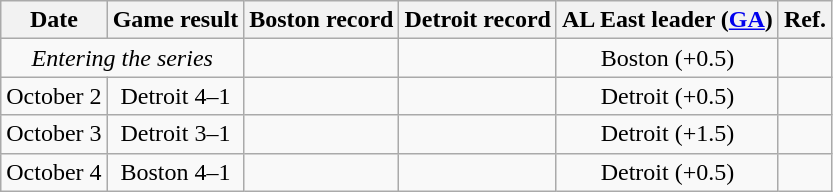<table class="wikitable" style="text-align:center;">
<tr>
<th>Date</th>
<th>Game result</th>
<th>Boston record</th>
<th>Detroit record</th>
<th>AL East leader (<a href='#'>GA</a>)</th>
<th>Ref.</th>
</tr>
<tr>
<td colspan=2><em>Entering the series</em></td>
<td></td>
<td></td>
<td>Boston (+0.5)</td>
<td></td>
</tr>
<tr>
<td>October 2</td>
<td>Detroit 4–1</td>
<td></td>
<td></td>
<td>Detroit (+0.5)</td>
<td></td>
</tr>
<tr>
<td>October 3</td>
<td>Detroit 3–1</td>
<td></td>
<td></td>
<td>Detroit (+1.5)</td>
<td></td>
</tr>
<tr>
<td>October 4</td>
<td>Boston 4–1</td>
<td></td>
<td></td>
<td>Detroit (+0.5)</td>
<td></td>
</tr>
</table>
